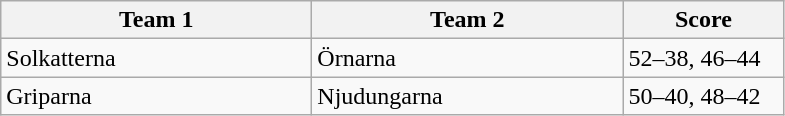<table class="wikitable" style="font-size: 100%">
<tr>
<th width=200>Team 1</th>
<th width=200>Team 2</th>
<th width=100>Score</th>
</tr>
<tr>
<td>Solkatterna</td>
<td>Örnarna</td>
<td>52–38, 46–44</td>
</tr>
<tr>
<td>Griparna</td>
<td>Njudungarna</td>
<td>50–40, 48–42</td>
</tr>
</table>
